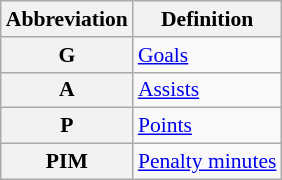<table class="wikitable" style="font-size:90%;">
<tr>
<th scope="col">Abbreviation</th>
<th scope="col">Definition</th>
</tr>
<tr>
<th scope="row">G</th>
<td><a href='#'>Goals</a></td>
</tr>
<tr>
<th scope="row">A</th>
<td><a href='#'>Assists</a></td>
</tr>
<tr>
<th scope="row">P</th>
<td><a href='#'>Points</a></td>
</tr>
<tr>
<th scope="row">PIM</th>
<td><a href='#'>Penalty minutes</a></td>
</tr>
</table>
